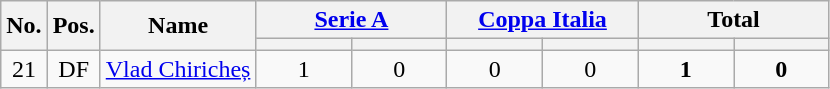<table class="wikitable sortable" style="text-align: center;">
<tr>
<th rowspan="2">No.</th>
<th rowspan="2">Pos.</th>
<th rowspan="2">Name</th>
<th colspan="2" width=120><a href='#'>Serie A</a></th>
<th colspan="2" width=120><a href='#'>Coppa Italia</a></th>
<th colspan="2" width=120>Total</th>
</tr>
<tr>
<th></th>
<th></th>
<th></th>
<th></th>
<th></th>
<th></th>
</tr>
<tr>
<td>21</td>
<td>DF</td>
<td align="left"> <a href='#'>Vlad Chiricheș</a></td>
<td>1</td>
<td>0</td>
<td>0</td>
<td>0</td>
<td><strong>1</strong></td>
<td><strong>0</strong></td>
</tr>
</table>
